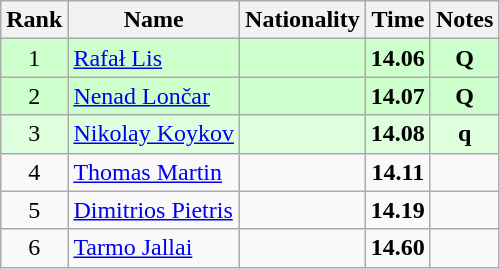<table class="wikitable sortable" style="text-align:center">
<tr>
<th>Rank</th>
<th>Name</th>
<th>Nationality</th>
<th>Time</th>
<th>Notes</th>
</tr>
<tr bgcolor=ccffcc>
<td>1</td>
<td align=left><a href='#'>Rafał Lis</a></td>
<td align=left></td>
<td><strong>14.06</strong></td>
<td><strong>Q</strong></td>
</tr>
<tr bgcolor=ccffcc>
<td>2</td>
<td align=left><a href='#'>Nenad Lončar</a></td>
<td align=left></td>
<td><strong>14.07</strong></td>
<td><strong>Q</strong></td>
</tr>
<tr bgcolor=ddffdd>
<td>3</td>
<td align=left><a href='#'>Nikolay Koykov</a></td>
<td align=left></td>
<td><strong>14.08</strong></td>
<td><strong>q</strong></td>
</tr>
<tr>
<td>4</td>
<td align=left><a href='#'>Thomas Martin</a></td>
<td align=left></td>
<td><strong>14.11</strong></td>
<td></td>
</tr>
<tr>
<td>5</td>
<td align=left><a href='#'>Dimitrios Pietris</a></td>
<td align=left></td>
<td><strong>14.19</strong></td>
<td></td>
</tr>
<tr>
<td>6</td>
<td align=left><a href='#'>Tarmo Jallai</a></td>
<td align=left></td>
<td><strong>14.60</strong></td>
<td></td>
</tr>
</table>
